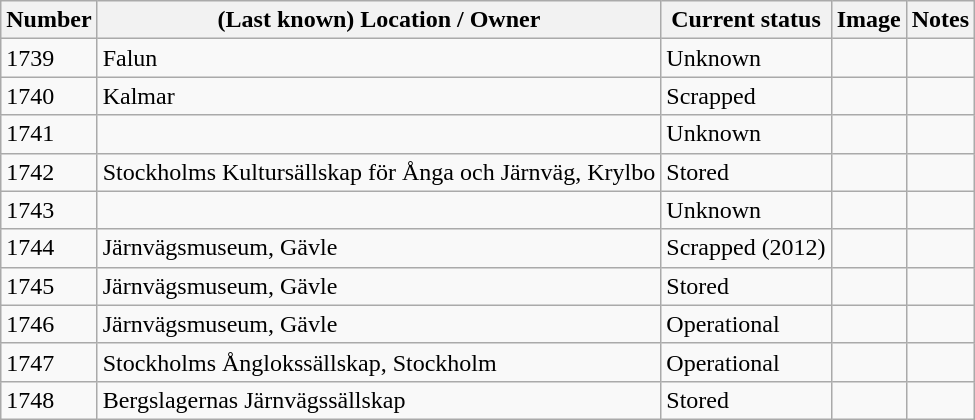<table class="wikitable sortable mw-collapsible">
<tr>
<th>Number</th>
<th>(Last known) Location / Owner</th>
<th>Current status</th>
<th>Image</th>
<th>Notes</th>
</tr>
<tr>
<td>1739</td>
<td>Falun</td>
<td>Unknown</td>
<td></td>
<td></td>
</tr>
<tr>
<td>1740</td>
<td>Kalmar</td>
<td>Scrapped</td>
<td></td>
<td></td>
</tr>
<tr>
<td>1741</td>
<td></td>
<td>Unknown</td>
<td></td>
<td></td>
</tr>
<tr>
<td>1742</td>
<td>Stockholms Kultursällskap för Ånga och Järnväg, Krylbo</td>
<td>Stored</td>
<td></td>
<td></td>
</tr>
<tr>
<td>1743</td>
<td></td>
<td>Unknown</td>
<td></td>
<td></td>
</tr>
<tr>
<td>1744</td>
<td>Järnvägsmuseum, Gävle</td>
<td>Scrapped (2012)</td>
<td></td>
<td></td>
</tr>
<tr>
<td>1745</td>
<td>Järnvägsmuseum, Gävle</td>
<td>Stored</td>
<td></td>
<td></td>
</tr>
<tr>
<td>1746</td>
<td>Järnvägsmuseum, Gävle</td>
<td>Operational</td>
<td></td>
<td></td>
</tr>
<tr>
<td>1747</td>
<td>Stockholms Ånglokssällskap, Stockholm</td>
<td>Operational</td>
<td></td>
<td></td>
</tr>
<tr>
<td>1748</td>
<td>Bergslagernas Järnvägssällskap</td>
<td>Stored</td>
<td></td>
<td></td>
</tr>
</table>
